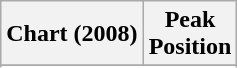<table class="wikitable sortable">
<tr>
<th>Chart (2008)</th>
<th>Peak<br>Position</th>
</tr>
<tr>
</tr>
<tr>
</tr>
<tr>
</tr>
<tr>
</tr>
<tr>
</tr>
</table>
